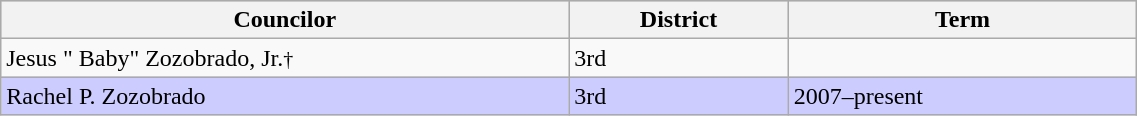<table class="wikitable" width=60%>
<tr bgcolor=#cccccc>
<th width=50%>Councilor</th>
<th>District</th>
<th>Term</th>
</tr>
<tr>
<td>Jesus " Baby" Zozobrado, Jr.<small>†</small></td>
<td>3rd</td>
<td></td>
</tr>
<tr style="background:#ccccff">
<td>Rachel P. Zozobrado</td>
<td>3rd</td>
<td>2007–present</td>
</tr>
</table>
